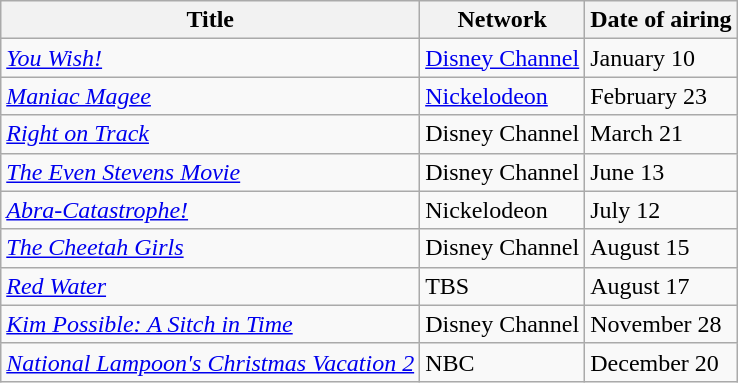<table class="wikitable">
<tr>
<th>Title</th>
<th>Network</th>
<th>Date of airing</th>
</tr>
<tr>
<td><em><a href='#'>You Wish!</a></em></td>
<td><a href='#'>Disney Channel</a></td>
<td>January 10</td>
</tr>
<tr>
<td><em><a href='#'>Maniac Magee</a></em></td>
<td><a href='#'>Nickelodeon</a></td>
<td>February 23</td>
</tr>
<tr>
<td><em><a href='#'>Right on Track</a></em></td>
<td>Disney Channel</td>
<td>March 21</td>
</tr>
<tr>
<td><em><a href='#'>The Even Stevens Movie</a></em></td>
<td>Disney Channel</td>
<td>June 13</td>
</tr>
<tr>
<td><em><a href='#'>Abra-Catastrophe!</a></em></td>
<td>Nickelodeon</td>
<td>July 12</td>
</tr>
<tr>
<td><em><a href='#'>The Cheetah Girls</a></em></td>
<td>Disney Channel</td>
<td>August 15</td>
</tr>
<tr>
<td><em><a href='#'>Red Water</a></em></td>
<td>TBS</td>
<td>August 17</td>
</tr>
<tr>
<td><em><a href='#'>Kim Possible: A Sitch in Time</a></em></td>
<td>Disney Channel</td>
<td>November 28</td>
</tr>
<tr>
<td><em><a href='#'>National Lampoon's Christmas Vacation 2</a></em></td>
<td>NBC</td>
<td>December 20</td>
</tr>
</table>
